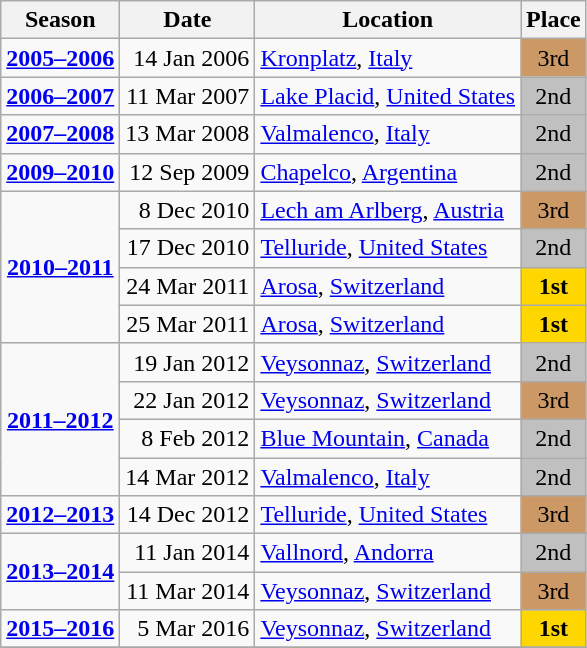<table class="wikitable">
<tr>
<th>Season</th>
<th>Date</th>
<th>Location</th>
<th>Place</th>
</tr>
<tr>
<td align=center rowspan=1><strong><a href='#'>2005–2006</a></strong></td>
<td align=right>14 Jan 2006</td>
<td> <a href='#'>Kronplatz</a>, <a href='#'>Italy</a></td>
<td bgcolor="#cc9966" align=center>3rd</td>
</tr>
<tr>
<td align=center rowspan=1><strong><a href='#'>2006–2007</a></strong></td>
<td align=right>11 Mar 2007</td>
<td> <a href='#'>Lake Placid</a>, <a href='#'>United States</a></td>
<td bgcolor="silver" align=center>2nd</td>
</tr>
<tr>
<td align=center rowspan=1><strong><a href='#'>2007–2008</a></strong></td>
<td align=right>13 Mar 2008</td>
<td> <a href='#'>Valmalenco</a>, <a href='#'>Italy</a></td>
<td bgcolor="silver" align=center>2nd</td>
</tr>
<tr>
<td align=center rowspan=1><strong><a href='#'>2009–2010</a></strong></td>
<td align=right>12 Sep 2009</td>
<td> <a href='#'>Chapelco</a>, <a href='#'>Argentina</a></td>
<td bgcolor="silver" align=center>2nd</td>
</tr>
<tr>
<td align=center rowspan=4><strong><a href='#'>2010–2011</a></strong></td>
<td align=right>8 Dec 2010</td>
<td> <a href='#'>Lech am Arlberg</a>, <a href='#'>Austria</a></td>
<td bgcolor="#cc9966" align=center>3rd</td>
</tr>
<tr>
<td align=right>17 Dec 2010</td>
<td> <a href='#'>Telluride</a>, <a href='#'>United States</a></td>
<td bgcolor="silver" align=center>2nd</td>
</tr>
<tr>
<td align=right>24 Mar 2011</td>
<td> <a href='#'>Arosa</a>, <a href='#'>Switzerland</a></td>
<td bgcolor="gold" align=center><strong>1st</strong></td>
</tr>
<tr>
<td align=right>25 Mar 2011</td>
<td> <a href='#'>Arosa</a>, <a href='#'>Switzerland</a></td>
<td bgcolor="gold" align=center><strong>1st</strong></td>
</tr>
<tr>
<td align=center rowspan=4><strong><a href='#'>2011–2012</a></strong></td>
<td align=right>19 Jan 2012</td>
<td> <a href='#'>Veysonnaz</a>, <a href='#'>Switzerland</a></td>
<td bgcolor="silver" align=center>2nd</td>
</tr>
<tr>
<td align=right>22 Jan 2012</td>
<td> <a href='#'>Veysonnaz</a>, <a href='#'>Switzerland</a></td>
<td bgcolor="#cc9966" align=center>3rd</td>
</tr>
<tr>
<td align=right>8 Feb 2012</td>
<td> <a href='#'>Blue Mountain</a>, <a href='#'>Canada</a></td>
<td bgcolor="silver" align=center>2nd</td>
</tr>
<tr>
<td align=right>14 Mar 2012</td>
<td> <a href='#'>Valmalenco</a>, <a href='#'>Italy</a></td>
<td bgcolor="silver" align=center>2nd</td>
</tr>
<tr>
<td align=center rowspan=1><strong><a href='#'>2012–2013</a></strong></td>
<td align=right>14 Dec 2012</td>
<td> <a href='#'>Telluride</a>, <a href='#'>United States</a></td>
<td bgcolor="#cc9966" align=center>3rd</td>
</tr>
<tr>
<td align=center rowspan=2><strong><a href='#'>2013–2014</a></strong></td>
<td align=right>11 Jan 2014</td>
<td> <a href='#'>Vallnord</a>, <a href='#'>Andorra</a></td>
<td bgcolor="silver" align=center>2nd</td>
</tr>
<tr>
<td align=right>11 Mar 2014</td>
<td> <a href='#'>Veysonnaz</a>, <a href='#'>Switzerland</a></td>
<td bgcolor="#cc9966" align=center>3rd</td>
</tr>
<tr>
<td align=center rowspan=1><strong><a href='#'>2015–2016</a></strong></td>
<td align=right>5 Mar 2016</td>
<td> <a href='#'>Veysonnaz</a>, <a href='#'>Switzerland</a></td>
<td bgcolor="gold" align=center><strong>1st</strong></td>
</tr>
<tr>
</tr>
</table>
